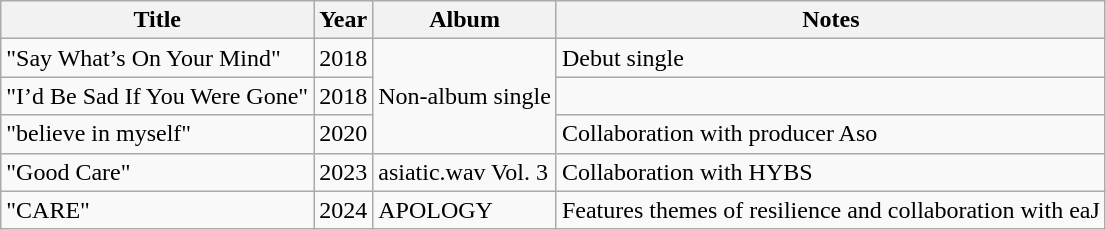<table class="wikitable">
<tr>
<th>Title</th>
<th>Year</th>
<th>Album</th>
<th>Notes</th>
</tr>
<tr>
<td>"Say What’s On Your Mind"</td>
<td>2018</td>
<td rowspan="3">Non-album single</td>
<td>Debut single</td>
</tr>
<tr>
<td>"I’d Be Sad If You Were Gone"</td>
<td>2018</td>
<td></td>
</tr>
<tr>
<td>"believe in myself"</td>
<td>2020</td>
<td>Collaboration with producer Aso</td>
</tr>
<tr>
<td>"Good Care"</td>
<td>2023</td>
<td>asiatic.wav Vol. 3</td>
<td>Collaboration with HYBS </td>
</tr>
<tr>
<td>"CARE"</td>
<td>2024</td>
<td>APOLOGY</td>
<td>Features themes of resilience and collaboration with eaJ </td>
</tr>
</table>
